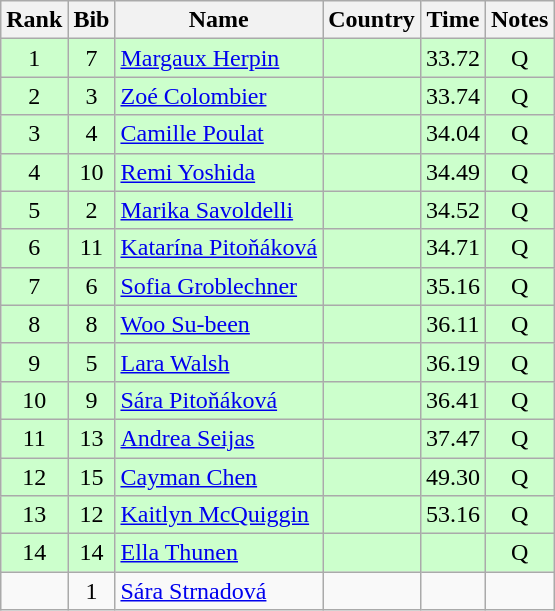<table class="wikitable sortable" style="text-align:center">
<tr>
<th>Rank</th>
<th>Bib</th>
<th>Name</th>
<th>Country</th>
<th>Time</th>
<th>Notes</th>
</tr>
<tr bgcolor=ccffcc>
<td>1</td>
<td>7</td>
<td align=left><a href='#'>Margaux Herpin</a></td>
<td align=left></td>
<td>33.72</td>
<td>Q</td>
</tr>
<tr bgcolor=ccffcc>
<td>2</td>
<td>3</td>
<td align=left><a href='#'>Zoé Colombier</a></td>
<td align=left></td>
<td>33.74</td>
<td>Q</td>
</tr>
<tr bgcolor=ccffcc>
<td>3</td>
<td>4</td>
<td align=left><a href='#'>Camille Poulat</a></td>
<td align=left></td>
<td>34.04</td>
<td>Q</td>
</tr>
<tr bgcolor=ccffcc>
<td>4</td>
<td>10</td>
<td align=left><a href='#'>Remi Yoshida</a></td>
<td align=left></td>
<td>34.49</td>
<td>Q</td>
</tr>
<tr bgcolor=ccffcc>
<td>5</td>
<td>2</td>
<td align=left><a href='#'>Marika Savoldelli</a></td>
<td align=left></td>
<td>34.52</td>
<td>Q</td>
</tr>
<tr bgcolor=ccffcc>
<td>6</td>
<td>11</td>
<td align=left><a href='#'>Katarína Pitoňáková</a></td>
<td align=left></td>
<td>34.71</td>
<td>Q</td>
</tr>
<tr bgcolor=ccffcc>
<td>7</td>
<td>6</td>
<td align=left><a href='#'>Sofia Groblechner</a></td>
<td align=left></td>
<td>35.16</td>
<td>Q</td>
</tr>
<tr bgcolor=ccffcc>
<td>8</td>
<td>8</td>
<td align=left><a href='#'>Woo Su-been</a></td>
<td align=left></td>
<td>36.11</td>
<td>Q</td>
</tr>
<tr bgcolor=ccffcc>
<td>9</td>
<td>5</td>
<td align=left><a href='#'>Lara Walsh</a></td>
<td align=left></td>
<td>36.19</td>
<td>Q</td>
</tr>
<tr bgcolor=ccffcc>
<td>10</td>
<td>9</td>
<td align=left><a href='#'>Sára Pitoňáková</a></td>
<td align=left></td>
<td>36.41</td>
<td>Q</td>
</tr>
<tr bgcolor=ccffcc>
<td>11</td>
<td>13</td>
<td align=left><a href='#'>Andrea Seijas</a></td>
<td align=left></td>
<td>37.47</td>
<td>Q</td>
</tr>
<tr bgcolor=ccffcc>
<td>12</td>
<td>15</td>
<td align=left><a href='#'>Cayman Chen</a></td>
<td align=left></td>
<td>49.30</td>
<td>Q</td>
</tr>
<tr bgcolor=ccffcc>
<td>13</td>
<td>12</td>
<td align=left><a href='#'>Kaitlyn McQuiggin</a></td>
<td align=left></td>
<td>53.16</td>
<td>Q</td>
</tr>
<tr bgcolor=ccffcc>
<td>14</td>
<td>14</td>
<td align=left><a href='#'>Ella Thunen</a></td>
<td align=left></td>
<td></td>
<td>Q</td>
</tr>
<tr>
<td></td>
<td>1</td>
<td align=left><a href='#'>Sára Strnadová</a></td>
<td align=left></td>
<td></td>
<td></td>
</tr>
</table>
